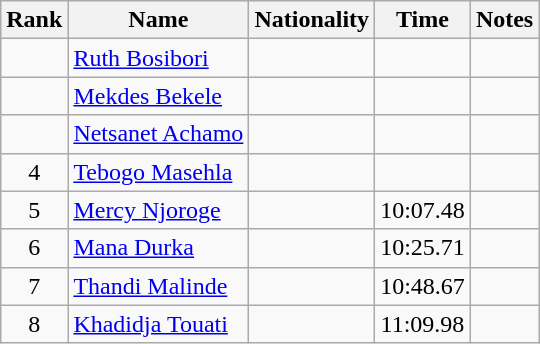<table class="wikitable sortable" style="text-align:center">
<tr>
<th>Rank</th>
<th>Name</th>
<th>Nationality</th>
<th>Time</th>
<th>Notes</th>
</tr>
<tr>
<td></td>
<td align=left><a href='#'>Ruth Bosibori</a></td>
<td align=left></td>
<td></td>
<td></td>
</tr>
<tr>
<td></td>
<td align=left><a href='#'>Mekdes Bekele</a></td>
<td align=left></td>
<td></td>
<td></td>
</tr>
<tr>
<td></td>
<td align=left><a href='#'>Netsanet Achamo</a></td>
<td align=left></td>
<td></td>
<td></td>
</tr>
<tr>
<td>4</td>
<td align=left><a href='#'>Tebogo Masehla</a></td>
<td align=left></td>
<td></td>
<td></td>
</tr>
<tr>
<td>5</td>
<td align=left><a href='#'>Mercy Njoroge</a></td>
<td align=left></td>
<td>10:07.48</td>
<td></td>
</tr>
<tr>
<td>6</td>
<td align=left><a href='#'>Mana Durka</a></td>
<td align=left></td>
<td>10:25.71</td>
<td></td>
</tr>
<tr>
<td>7</td>
<td align=left><a href='#'>Thandi Malinde</a></td>
<td align=left></td>
<td>10:48.67</td>
<td></td>
</tr>
<tr>
<td>8</td>
<td align=left><a href='#'>Khadidja Touati</a></td>
<td align=left></td>
<td>11:09.98</td>
<td></td>
</tr>
</table>
